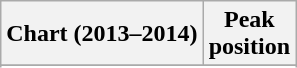<table class="wikitable sortable">
<tr>
<th>Chart (2013–2014)</th>
<th>Peak<br>position</th>
</tr>
<tr>
</tr>
<tr>
</tr>
<tr>
</tr>
<tr>
</tr>
</table>
